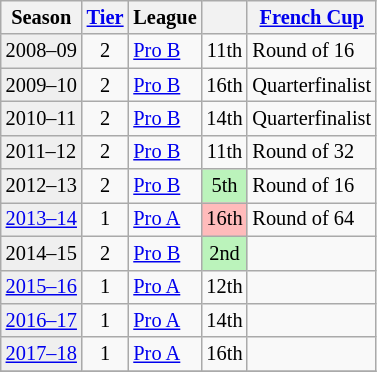<table class="wikitable" style="font-size:85%">
<tr>
<th>Season</th>
<th><a href='#'>Tier</a></th>
<th>League</th>
<th></th>
<th><a href='#'>French Cup</a></th>
</tr>
<tr>
<td style="background:#efefef;">2008–09</td>
<td align="center">2</td>
<td><a href='#'>Pro B</a></td>
<td align="center">11th</td>
<td>Round of 16</td>
</tr>
<tr>
<td style="background:#efefef;">2009–10</td>
<td align="center">2</td>
<td><a href='#'>Pro B</a></td>
<td align="center">16th</td>
<td>Quarterfinalist</td>
</tr>
<tr>
<td style="background:#efefef;">2010–11</td>
<td align="center">2</td>
<td><a href='#'>Pro B</a></td>
<td align="center">14th</td>
<td>Quarterfinalist</td>
</tr>
<tr>
<td style="background:#efefef;">2011–12</td>
<td align="center">2</td>
<td><a href='#'>Pro B</a></td>
<td align="center">11th</td>
<td>Round of 32</td>
</tr>
<tr>
<td style="background:#efefef;">2012–13</td>
<td align="center">2</td>
<td><a href='#'>Pro B</a></td>
<td align="center" bgcolor=#BBF3BB>5th</td>
<td>Round of 16</td>
</tr>
<tr>
<td style="background:#efefef;"><a href='#'>2013–14</a></td>
<td align="center">1</td>
<td><a href='#'>Pro A</a></td>
<td align="center" bgcolor=#FFBBBB>16th</td>
<td>Round of 64</td>
</tr>
<tr>
<td style="background:#efefef;">2014–15</td>
<td align="center">2</td>
<td><a href='#'>Pro B</a></td>
<td align="center" bgcolor=#BBF3BB>2nd</td>
<td></td>
</tr>
<tr>
<td style="background:#efefef;"><a href='#'>2015–16</a></td>
<td align="center">1</td>
<td><a href='#'>Pro A</a></td>
<td align="center">12th</td>
<td></td>
</tr>
<tr>
<td style="background:#efefef;"><a href='#'>2016–17</a></td>
<td align="center">1</td>
<td><a href='#'>Pro A</a></td>
<td align="center">14th</td>
<td></td>
</tr>
<tr>
<td style="background:#efefef;"><a href='#'>2017–18</a></td>
<td align="center">1</td>
<td><a href='#'>Pro A</a></td>
<td align="center">16th</td>
<td></td>
</tr>
<tr>
</tr>
</table>
